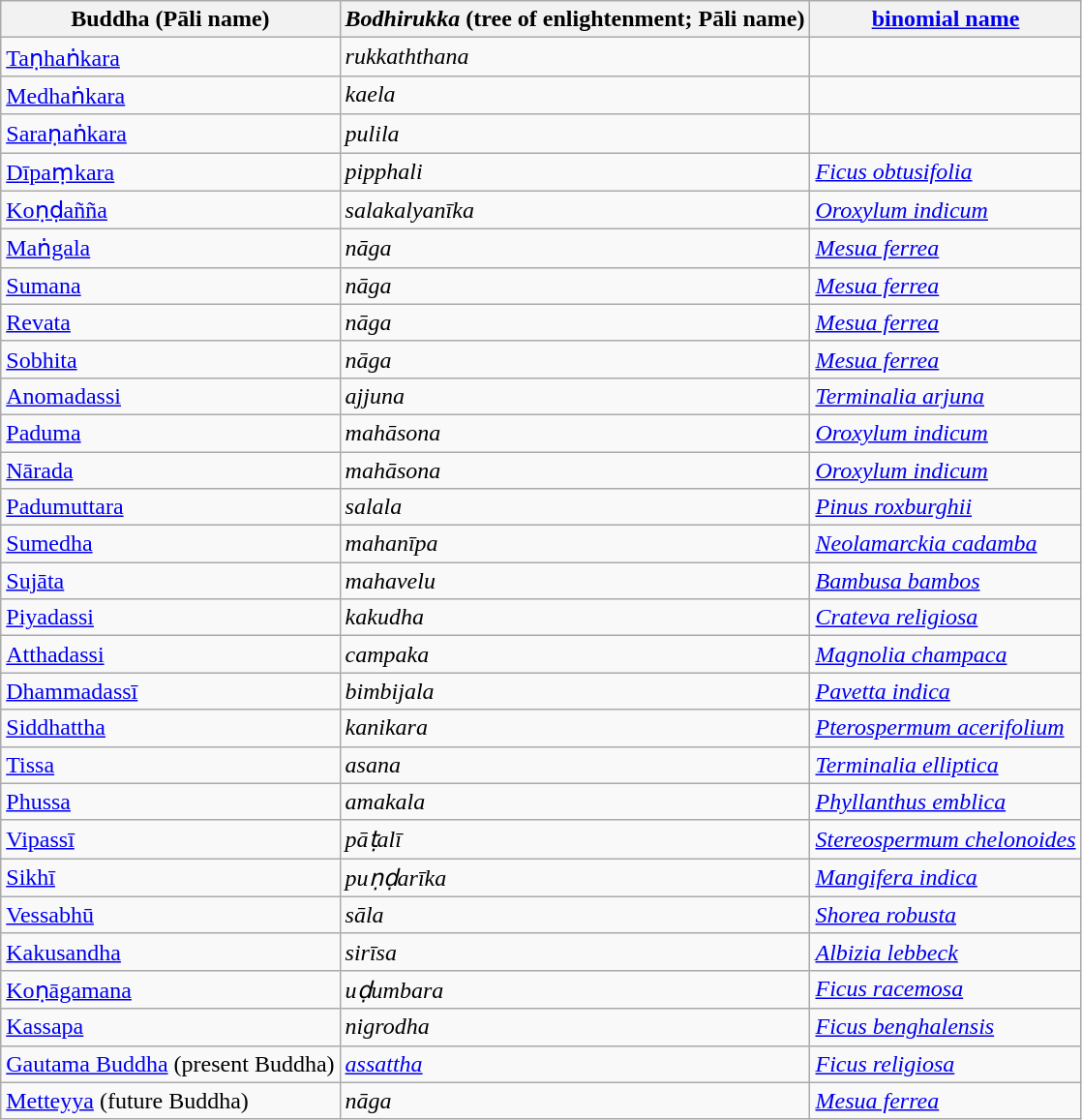<table class="wikitable sortable">
<tr>
<th>Buddha (Pāli name)</th>
<th><em>Bodhirukka</em> (tree of enlightenment; Pāli name)</th>
<th><a href='#'>binomial name</a></th>
</tr>
<tr>
<td><a href='#'>Taṇhaṅkara</a></td>
<td><em>rukkaththana</em></td>
<td></td>
</tr>
<tr>
<td><a href='#'>Medhaṅkara</a></td>
<td><em>kaela</em></td>
<td></td>
</tr>
<tr>
<td><a href='#'>Saraṇaṅkara</a></td>
<td><em>pulila</em></td>
<td></td>
</tr>
<tr>
<td><a href='#'>Dīpaṃkara</a></td>
<td><em>pipphali</em></td>
<td><em><a href='#'>Ficus obtusifolia</a></em></td>
</tr>
<tr>
<td><a href='#'>Koṇḍañña</a></td>
<td><em>salakalyanīka</em></td>
<td><em><a href='#'>Oroxylum indicum</a></em></td>
</tr>
<tr>
<td><a href='#'>Maṅgala</a></td>
<td><em>nāga</em></td>
<td><em><a href='#'>Mesua ferrea</a></em></td>
</tr>
<tr>
<td><a href='#'>Sumana</a></td>
<td><em>nāga</em></td>
<td><em><a href='#'>Mesua ferrea</a></em></td>
</tr>
<tr>
<td><a href='#'>Revata</a></td>
<td><em>nāga</em></td>
<td><em><a href='#'>Mesua ferrea</a></em></td>
</tr>
<tr>
<td><a href='#'>Sobhita</a></td>
<td><em>nāga</em></td>
<td><em><a href='#'>Mesua ferrea</a></em></td>
</tr>
<tr>
<td><a href='#'>Anomadassi</a></td>
<td><em>ajjuna</em></td>
<td><em><a href='#'>Terminalia arjuna</a></em></td>
</tr>
<tr>
<td><a href='#'>Paduma</a></td>
<td><em>mahāsona</em></td>
<td><em><a href='#'>Oroxylum indicum</a></em></td>
</tr>
<tr>
<td><a href='#'>Nārada</a></td>
<td><em>mahāsona</em></td>
<td><em><a href='#'>Oroxylum indicum</a></em></td>
</tr>
<tr>
<td><a href='#'>Padumuttara</a></td>
<td><em>salala</em></td>
<td><em><a href='#'>Pinus roxburghii</a></em></td>
</tr>
<tr>
<td><a href='#'>Sumedha</a></td>
<td><em>mahanīpa</em></td>
<td><em><a href='#'>Neolamarckia cadamba</a></em></td>
</tr>
<tr>
<td><a href='#'>Sujāta</a></td>
<td><em>mahavelu</em></td>
<td><em><a href='#'>Bambusa bambos</a></em></td>
</tr>
<tr>
<td><a href='#'>Piyadassi</a></td>
<td><em>kakudha</em></td>
<td><em><a href='#'>Crateva religiosa</a></em></td>
</tr>
<tr>
<td><a href='#'>Atthadassi</a></td>
<td><em>campaka</em></td>
<td><em><a href='#'>Magnolia champaca</a></em></td>
</tr>
<tr>
<td><a href='#'>Dhammadassī</a></td>
<td><em>bimbijala</em></td>
<td><em><a href='#'>Pavetta indica</a></em></td>
</tr>
<tr>
<td><a href='#'>Siddhattha</a></td>
<td><em>kanikara</em></td>
<td><em><a href='#'>Pterospermum acerifolium</a></em></td>
</tr>
<tr>
<td><a href='#'>Tissa</a></td>
<td><em>asana</em></td>
<td><em><a href='#'>Terminalia elliptica</a></em></td>
</tr>
<tr>
<td><a href='#'>Phussa</a></td>
<td><em>amakala</em></td>
<td><em><a href='#'>Phyllanthus emblica</a></em></td>
</tr>
<tr>
<td><a href='#'>Vipassī</a></td>
<td><em>pāṭalī</em></td>
<td><em><a href='#'>Stereospermum chelonoides</a></em></td>
</tr>
<tr>
<td><a href='#'>Sikhī</a></td>
<td><em>puṇḍarīka</em></td>
<td><em><a href='#'>Mangifera indica</a></em></td>
</tr>
<tr>
<td><a href='#'>Vessabhū</a></td>
<td><em>sāla</em></td>
<td><em><a href='#'>Shorea robusta</a></em></td>
</tr>
<tr>
<td><a href='#'>Kakusandha</a></td>
<td><em>sirīsa</em></td>
<td><em><a href='#'>Albizia lebbeck</a></em></td>
</tr>
<tr>
<td><a href='#'>Koṇāgamana</a></td>
<td><em>uḍumbara</em></td>
<td><em><a href='#'>Ficus racemosa</a></em></td>
</tr>
<tr>
<td><a href='#'>Kassapa</a></td>
<td><em>nigrodha</em></td>
<td><em><a href='#'>Ficus benghalensis</a></em></td>
</tr>
<tr>
<td><a href='#'>Gautama Buddha</a> (present Buddha)</td>
<td><em><a href='#'>assattha</a></em></td>
<td><em><a href='#'>Ficus religiosa</a></em></td>
</tr>
<tr>
<td><a href='#'>Metteyya</a> (future Buddha)</td>
<td><em>nāga</em></td>
<td><em><a href='#'>Mesua ferrea</a></em></td>
</tr>
</table>
